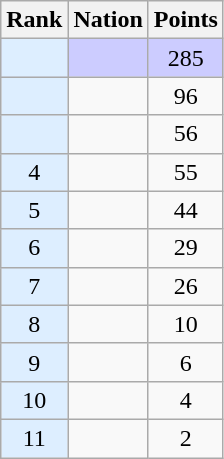<table class="wikitable sortable" style="text-align:center">
<tr>
<th>Rank</th>
<th>Nation</th>
<th>Points</th>
</tr>
<tr style="background-color:#ccccff">
<td bgcolor = DDEEFF></td>
<td align=left></td>
<td>285</td>
</tr>
<tr>
<td bgcolor = DDEEFF></td>
<td align=left></td>
<td>96</td>
</tr>
<tr>
<td bgcolor = DDEEFF></td>
<td align=left></td>
<td>56</td>
</tr>
<tr>
<td bgcolor = DDEEFF>4</td>
<td align=left></td>
<td>55</td>
</tr>
<tr>
<td bgcolor = DDEEFF>5</td>
<td align=left></td>
<td>44</td>
</tr>
<tr>
<td bgcolor = DDEEFF>6</td>
<td align=left></td>
<td>29</td>
</tr>
<tr>
<td bgcolor = DDEEFF>7</td>
<td align=left></td>
<td>26</td>
</tr>
<tr>
<td bgcolor = DDEEFF>8</td>
<td align=left></td>
<td>10</td>
</tr>
<tr>
<td bgcolor = DDEEFF>9</td>
<td align=left></td>
<td>6</td>
</tr>
<tr>
<td bgcolor = DDEEFF>10</td>
<td align=left></td>
<td>4</td>
</tr>
<tr>
<td bgcolor = DDEEFF>11</td>
<td align=left></td>
<td>2</td>
</tr>
</table>
